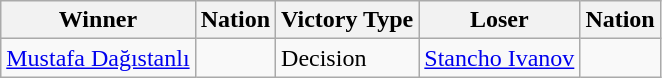<table class="wikitable sortable" style="text-align:left;">
<tr>
<th>Winner</th>
<th>Nation</th>
<th>Victory Type</th>
<th>Loser</th>
<th>Nation</th>
</tr>
<tr>
<td><a href='#'>Mustafa Dağıstanlı</a></td>
<td></td>
<td>Decision</td>
<td><a href='#'>Stancho Ivanov</a></td>
<td></td>
</tr>
</table>
